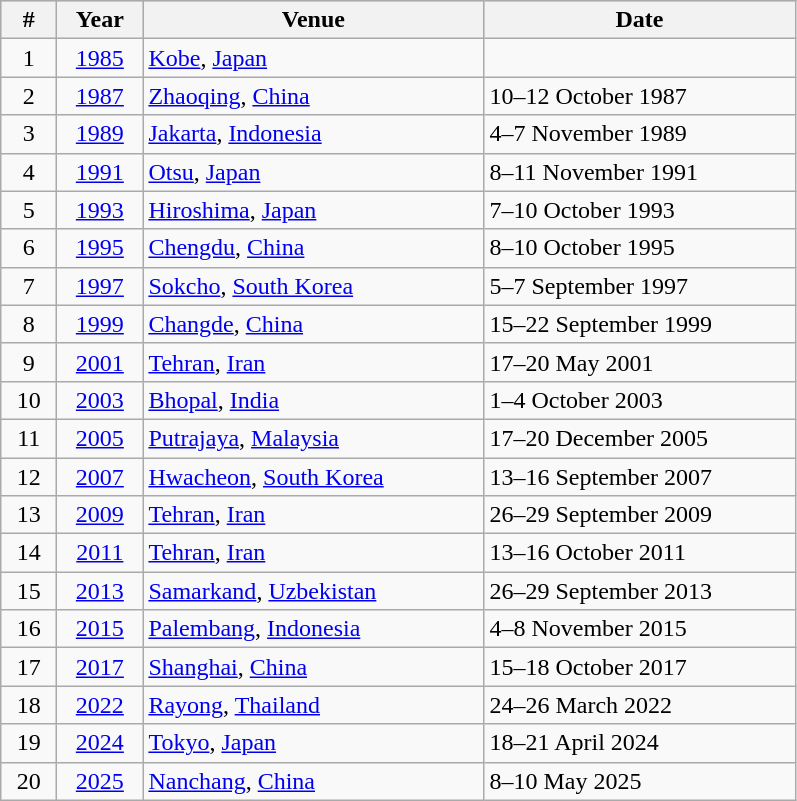<table class="wikitable" style="text-align:center;">
<tr style="background:#cccccc;">
<th width=30>#</th>
<th width=50>Year</th>
<th width=220>Venue</th>
<th width=200>Date</th>
</tr>
<tr>
<td>1</td>
<td><a href='#'>1985</a></td>
<td align=left> <a href='#'>Kobe</a>, <a href='#'>Japan</a></td>
<td align=left></td>
</tr>
<tr>
<td>2</td>
<td><a href='#'>1987</a></td>
<td align=left> <a href='#'>Zhaoqing</a>, <a href='#'>China</a></td>
<td align=left>10–12 October 1987</td>
</tr>
<tr>
<td>3</td>
<td><a href='#'>1989</a></td>
<td align=left> <a href='#'>Jakarta</a>, <a href='#'>Indonesia</a></td>
<td align=left>4–7 November 1989</td>
</tr>
<tr>
<td>4</td>
<td><a href='#'>1991</a></td>
<td align=left> <a href='#'>Otsu</a>, <a href='#'>Japan</a></td>
<td align=left>8–11 November 1991</td>
</tr>
<tr>
<td>5</td>
<td><a href='#'>1993</a></td>
<td align=left> <a href='#'>Hiroshima</a>, <a href='#'>Japan</a></td>
<td align=left>7–10 October 1993</td>
</tr>
<tr>
<td>6</td>
<td><a href='#'>1995</a></td>
<td align=left> <a href='#'>Chengdu</a>, <a href='#'>China</a></td>
<td align=left>8–10 October 1995</td>
</tr>
<tr>
<td>7</td>
<td><a href='#'>1997</a></td>
<td align=left> <a href='#'>Sokcho</a>, <a href='#'>South Korea</a></td>
<td align=left>5–7 September 1997</td>
</tr>
<tr>
<td>8</td>
<td><a href='#'>1999</a></td>
<td align=left> <a href='#'>Changde</a>, <a href='#'>China</a></td>
<td align=left>15–22 September 1999</td>
</tr>
<tr>
<td>9</td>
<td><a href='#'>2001</a></td>
<td align=left> <a href='#'>Tehran</a>, <a href='#'>Iran</a></td>
<td align=left>17–20 May 2001</td>
</tr>
<tr>
<td>10</td>
<td><a href='#'>2003</a></td>
<td align=left> <a href='#'>Bhopal</a>, <a href='#'>India</a></td>
<td align=left>1–4 October 2003</td>
</tr>
<tr>
<td>11</td>
<td><a href='#'>2005</a></td>
<td align=left> <a href='#'>Putrajaya</a>, <a href='#'>Malaysia</a></td>
<td align=left>17–20 December 2005</td>
</tr>
<tr>
<td>12</td>
<td><a href='#'>2007</a></td>
<td align=left> <a href='#'>Hwacheon</a>, <a href='#'>South Korea</a></td>
<td align=left>13–16 September 2007</td>
</tr>
<tr>
<td>13</td>
<td><a href='#'>2009</a></td>
<td align=left> <a href='#'>Tehran</a>, <a href='#'>Iran</a></td>
<td align=left>26–29 September 2009</td>
</tr>
<tr>
<td>14</td>
<td><a href='#'>2011</a></td>
<td align=left> <a href='#'>Tehran</a>, <a href='#'>Iran</a></td>
<td align=left>13–16 October 2011</td>
</tr>
<tr>
<td>15</td>
<td><a href='#'>2013</a></td>
<td align=left> <a href='#'>Samarkand</a>, <a href='#'>Uzbekistan</a></td>
<td align=left>26–29 September 2013</td>
</tr>
<tr>
<td>16</td>
<td><a href='#'>2015</a></td>
<td align=left> <a href='#'>Palembang</a>, <a href='#'>Indonesia</a></td>
<td align=left>4–8 November 2015</td>
</tr>
<tr>
<td>17</td>
<td><a href='#'>2017</a></td>
<td align=left> <a href='#'>Shanghai</a>, <a href='#'>China</a></td>
<td align=left>15–18 October 2017</td>
</tr>
<tr>
<td>18</td>
<td><a href='#'>2022</a></td>
<td align=left> <a href='#'>Rayong</a>, <a href='#'>Thailand</a></td>
<td align=left>24–26 March 2022</td>
</tr>
<tr>
<td>19</td>
<td><a href='#'>2024</a></td>
<td align=left> <a href='#'>Tokyo</a>, <a href='#'>Japan</a></td>
<td align=left>18–21 April 2024</td>
</tr>
<tr>
<td>20</td>
<td><a href='#'>2025</a></td>
<td align=left> <a href='#'>Nanchang</a>, <a href='#'>China</a></td>
<td align=left>8–10 May 2025</td>
</tr>
</table>
